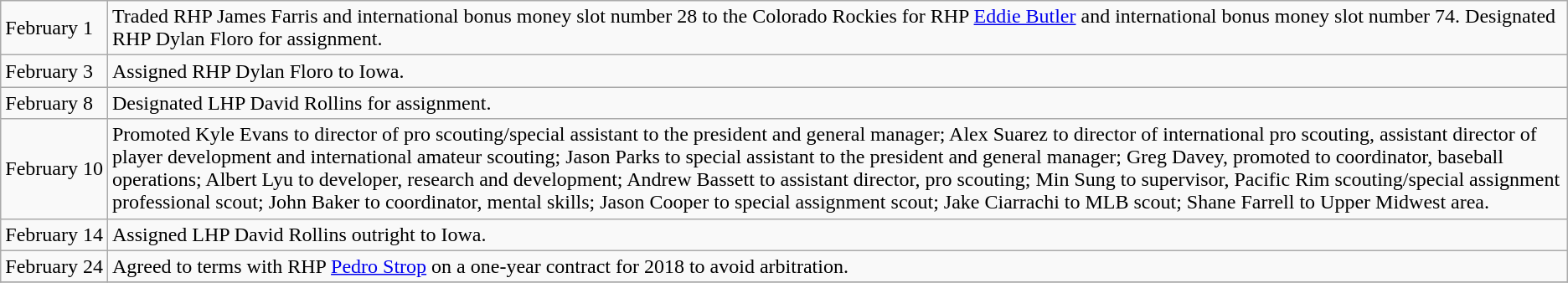<table class="wikitable">
<tr>
<td>February 1</td>
<td>Traded RHP James Farris and international bonus money slot number 28 to the Colorado Rockies for RHP <a href='#'>Eddie Butler</a> and international bonus money slot number 74. Designated RHP Dylan Floro for assignment.</td>
</tr>
<tr>
<td>February 3</td>
<td>Assigned RHP Dylan Floro to Iowa.</td>
</tr>
<tr>
<td>February 8</td>
<td>Designated LHP David Rollins for assignment.</td>
</tr>
<tr>
<td>February 10</td>
<td>Promoted Kyle Evans to director of pro scouting/special assistant to the president and general manager; Alex Suarez to director of international pro scouting, assistant director of player development and international amateur scouting; Jason Parks to special assistant to the president and general manager; Greg Davey, promoted to coordinator, baseball operations; Albert Lyu to developer, research and development; Andrew Bassett to assistant director, pro scouting; Min Sung to supervisor, Pacific Rim scouting/special assignment professional scout; John Baker to coordinator, mental skills; Jason Cooper to special assignment scout; Jake Ciarrachi to MLB scout; Shane Farrell to Upper Midwest area.</td>
</tr>
<tr>
<td>February 14</td>
<td>Assigned LHP David Rollins outright to Iowa.</td>
</tr>
<tr>
<td>February 24</td>
<td>Agreed to terms with RHP <a href='#'>Pedro Strop</a> on a one-year contract for 2018 to avoid arbitration.</td>
</tr>
<tr>
</tr>
</table>
